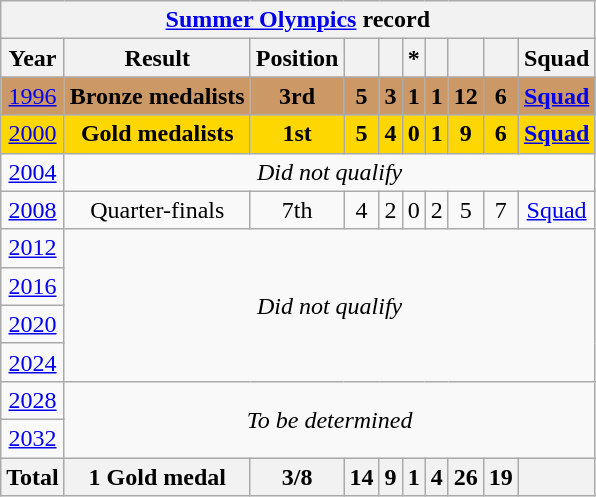<table class="wikitable" style="text-align: center;">
<tr>
<th colspan=10><a href='#'>Summer Olympics</a> record</th>
</tr>
<tr>
<th>Year</th>
<th>Result</th>
<th>Position</th>
<th></th>
<th></th>
<th>*</th>
<th></th>
<th></th>
<th></th>
<th>Squad</th>
</tr>
<tr style="background:#cc9966">
<td> <a href='#'>1996</a></td>
<td><strong>Bronze medalists</strong></td>
<td><strong>3rd</strong></td>
<td><strong>5</strong></td>
<td><strong>3</strong></td>
<td><strong>1</strong></td>
<td><strong>1</strong></td>
<td><strong>12</strong></td>
<td><strong>6</strong></td>
<td><strong><a href='#'>Squad</a></strong></td>
</tr>
<tr style="background:gold;">
<td> <a href='#'>2000</a></td>
<td><strong>Gold medalists</strong></td>
<td><strong>1st</strong></td>
<td><strong>5</strong></td>
<td><strong>4</strong></td>
<td><strong>0</strong></td>
<td><strong>1</strong></td>
<td><strong>9</strong></td>
<td><strong>6</strong></td>
<td><strong><a href='#'>Squad</a></strong></td>
</tr>
<tr>
<td> <a href='#'>2004</a></td>
<td colspan=9><em>Did not qualify</em></td>
</tr>
<tr>
<td> <a href='#'>2008</a></td>
<td>Quarter-finals</td>
<td>7th</td>
<td>4</td>
<td>2</td>
<td>0</td>
<td>2</td>
<td>5</td>
<td>7</td>
<td><a href='#'>Squad</a></td>
</tr>
<tr>
<td> <a href='#'>2012</a></td>
<td colspan=9 rowspan=4><em>Did not qualify</em></td>
</tr>
<tr>
<td> <a href='#'>2016</a></td>
</tr>
<tr>
<td> <a href='#'>2020</a></td>
</tr>
<tr>
<td> <a href='#'>2024</a></td>
</tr>
<tr>
<td> <a href='#'>2028</a></td>
<td colspan=9 rowspan=2><em>To be determined</em></td>
</tr>
<tr>
<td> <a href='#'>2032</a></td>
</tr>
<tr>
<th>Total</th>
<th>1 Gold medal</th>
<th>3/8</th>
<th>14</th>
<th>9</th>
<th>1</th>
<th>4</th>
<th>26</th>
<th>19</th>
<th></th>
</tr>
</table>
